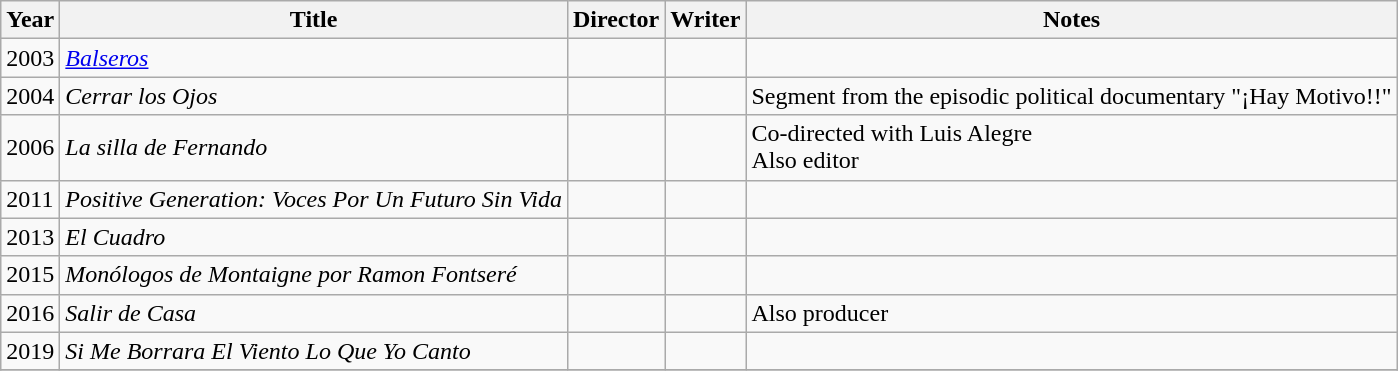<table class="wikitable sortable">
<tr>
<th>Year</th>
<th>Title</th>
<th>Director</th>
<th>Writer</th>
<th>Notes</th>
</tr>
<tr>
<td>2003</td>
<td><em><a href='#'>Balseros</a></em></td>
<td></td>
<td></td>
<td></td>
</tr>
<tr>
<td>2004</td>
<td><em>Cerrar los Ojos</em></td>
<td></td>
<td></td>
<td>Segment from the episodic political documentary "¡Hay Motivo!!"</td>
</tr>
<tr>
<td>2006</td>
<td><em>La silla de Fernando</em></td>
<td></td>
<td></td>
<td>Co-directed with Luis Alegre<br>Also editor</td>
</tr>
<tr>
<td>2011</td>
<td><em>Positive Generation: Voces Por Un Futuro Sin Vida</em></td>
<td></td>
<td></td>
<td></td>
</tr>
<tr>
<td>2013</td>
<td><em>El Cuadro</em></td>
<td></td>
<td></td>
<td></td>
</tr>
<tr>
<td>2015</td>
<td><em>Monólogos de Montaigne por Ramon Fontseré</em></td>
<td></td>
<td></td>
<td></td>
</tr>
<tr>
<td>2016</td>
<td><em>Salir de Casa</em></td>
<td></td>
<td></td>
<td>Also producer</td>
</tr>
<tr>
<td>2019</td>
<td><em>Si Me Borrara El Viento Lo Que Yo Canto</em></td>
<td></td>
<td></td>
<td></td>
</tr>
<tr>
</tr>
</table>
